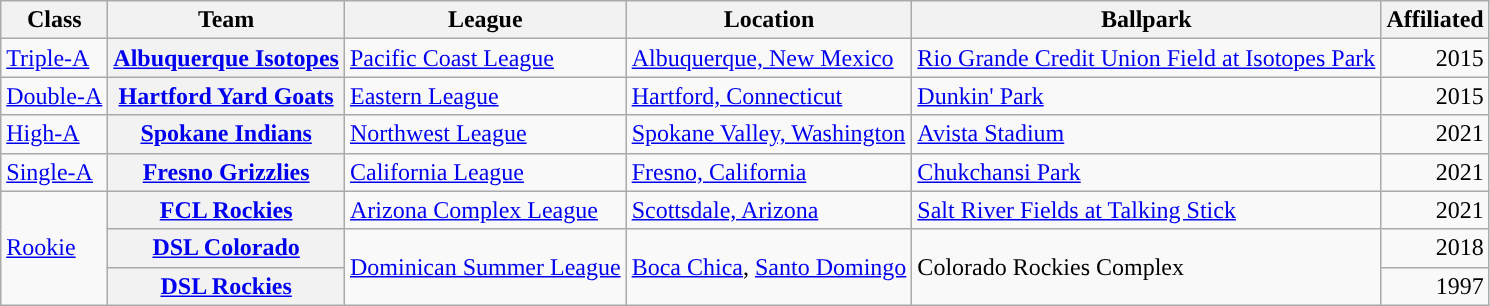<table class="wikitable plainrowheaders sortable">
<tr>
<th scope="col">Class</th>
<th scope="col">Team</th>
<th scope="col">League</th>
<th scope="col">Location</th>
<th scope="col">Ballpark</th>
<th scope="col">Affiliated</th>
</tr>
<tr>
<td><a href='#'>Triple-A</a></td>
<th scope="row"><a href='#'>Albuquerque Isotopes</a></th>
<td><a href='#'>Pacific Coast League</a></td>
<td><a href='#'>Albuquerque, New Mexico</a></td>
<td><a href='#'>Rio Grande Credit Union Field at Isotopes Park</a></td>
<td align="right">2015</td>
</tr>
<tr>
<td><a href='#'>Double-A</a></td>
<th scope="row"><a href='#'>Hartford Yard Goats</a></th>
<td><a href='#'>Eastern League</a></td>
<td><a href='#'>Hartford, Connecticut</a></td>
<td><a href='#'>Dunkin' Park</a></td>
<td align="right">2015</td>
</tr>
<tr>
<td><a href='#'>High-A</a></td>
<th scope="row"><a href='#'>Spokane Indians</a></th>
<td><a href='#'>Northwest League</a></td>
<td><a href='#'>Spokane Valley, Washington</a></td>
<td><a href='#'>Avista Stadium</a></td>
<td align="right">2021</td>
</tr>
<tr>
<td><a href='#'>Single-A</a></td>
<th scope="row"><a href='#'>Fresno Grizzlies</a></th>
<td><a href='#'>California League</a></td>
<td><a href='#'>Fresno, California</a></td>
<td><a href='#'>Chukchansi Park</a></td>
<td align="right">2021</td>
</tr>
<tr>
<td rowspan=3><a href='#'>Rookie</a></td>
<th scope="row"><a href='#'>FCL Rockies</a></th>
<td><a href='#'>Arizona Complex League</a></td>
<td><a href='#'>Scottsdale, Arizona</a></td>
<td><a href='#'>Salt River Fields at Talking Stick</a></td>
<td align="right">2021</td>
</tr>
<tr>
<th scope="row"><a href='#'>DSL Colorado</a></th>
<td rowspan=2><a href='#'>Dominican Summer League</a></td>
<td rowspan=2><a href='#'>Boca Chica</a>, <a href='#'>Santo Domingo</a></td>
<td rowspan=2>Colorado Rockies Complex</td>
<td align="right">2018</td>
</tr>
<tr>
<th scope="row"><a href='#'>DSL Rockies</a></th>
<td align="right">1997</td>
</tr>
</table>
